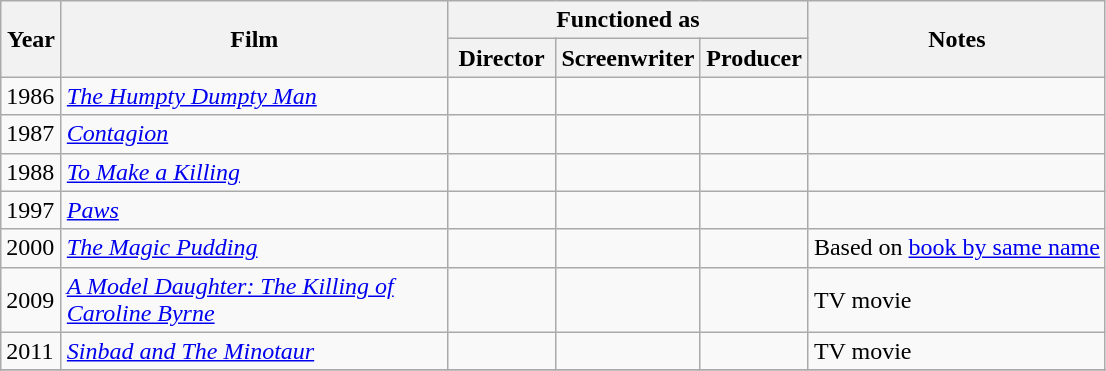<table class="wikitable" style="margin-right: 0;">
<tr>
<th rowspan="2" width="33">Year</th>
<th rowspan="2" width="250">Film</th>
<th colspan="3">Functioned as</th>
<th rowspan="2">Notes</th>
</tr>
<tr>
<th width="65">Director</th>
<th width="65">Screenwriter</th>
<th width="65">Producer</th>
</tr>
<tr>
<td>1986</td>
<td><em><a href='#'>The Humpty Dumpty Man</a></em></td>
<td></td>
<td></td>
<td></td>
<td></td>
</tr>
<tr>
<td>1987</td>
<td><em><a href='#'>Contagion</a></em></td>
<td></td>
<td></td>
<td></td>
<td></td>
</tr>
<tr>
<td>1988</td>
<td><em><a href='#'>To Make a Killing</a></em></td>
<td></td>
<td></td>
<td></td>
<td></td>
</tr>
<tr>
<td>1997</td>
<td><em><a href='#'>Paws</a></em></td>
<td></td>
<td></td>
<td></td>
<td></td>
</tr>
<tr>
<td>2000</td>
<td><em><a href='#'>The Magic Pudding</a></em></td>
<td></td>
<td></td>
<td></td>
<td>Based on <a href='#'>book by same name</a></td>
</tr>
<tr>
<td>2009</td>
<td><em><a href='#'>A Model Daughter: The Killing of Caroline Byrne</a></em></td>
<td></td>
<td></td>
<td></td>
<td>TV movie</td>
</tr>
<tr>
<td>2011</td>
<td><em><a href='#'>Sinbad and The Minotaur</a></em></td>
<td></td>
<td></td>
<td></td>
<td>TV movie</td>
</tr>
<tr>
</tr>
</table>
